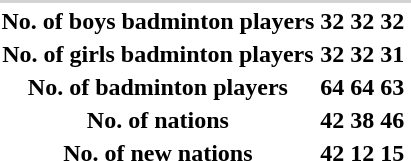<table>
<tr>
</tr>
<tr>
</tr>
<tr>
</tr>
<tr>
</tr>
<tr>
</tr>
<tr>
</tr>
<tr>
</tr>
<tr>
</tr>
<tr>
</tr>
<tr>
</tr>
<tr>
</tr>
<tr>
</tr>
<tr>
</tr>
<tr>
</tr>
<tr>
</tr>
<tr>
</tr>
<tr>
</tr>
<tr>
</tr>
<tr>
</tr>
<tr>
</tr>
<tr>
</tr>
<tr>
</tr>
<tr>
</tr>
<tr>
</tr>
<tr>
</tr>
<tr>
</tr>
<tr>
</tr>
<tr>
</tr>
<tr>
</tr>
<tr>
</tr>
<tr>
</tr>
<tr>
</tr>
<tr>
</tr>
<tr>
</tr>
<tr>
</tr>
<tr>
</tr>
<tr>
</tr>
<tr>
</tr>
<tr>
</tr>
<tr>
</tr>
<tr>
</tr>
<tr>
</tr>
<tr>
</tr>
<tr>
</tr>
<tr>
</tr>
<tr>
</tr>
<tr>
</tr>
<tr>
</tr>
<tr>
</tr>
<tr>
</tr>
<tr>
</tr>
<tr>
</tr>
<tr>
</tr>
<tr>
</tr>
<tr>
</tr>
<tr>
</tr>
<tr>
</tr>
<tr>
</tr>
<tr>
</tr>
<tr>
</tr>
<tr>
</tr>
<tr>
</tr>
<tr>
</tr>
<tr>
</tr>
<tr>
</tr>
<tr>
</tr>
<tr>
</tr>
<tr>
</tr>
<tr>
</tr>
<tr bgcolor=lightgray>
<td colspan=25></td>
</tr>
<tr>
<th>No. of boys  badminton players</th>
<th>32</th>
<th>32</th>
<th>32</th>
<th rowspan="5"></th>
</tr>
<tr>
<th>No. of girls badminton players</th>
<th>32</th>
<th>32</th>
<th>31</th>
</tr>
<tr>
<th>No. of badminton players</th>
<th>64</th>
<th>64</th>
<th>63</th>
</tr>
<tr>
<th>No. of nations</th>
<th>42</th>
<th>38</th>
<th>46</th>
</tr>
<tr>
<th>No. of new nations</th>
<th>42</th>
<th>12</th>
<th>15</th>
</tr>
</table>
